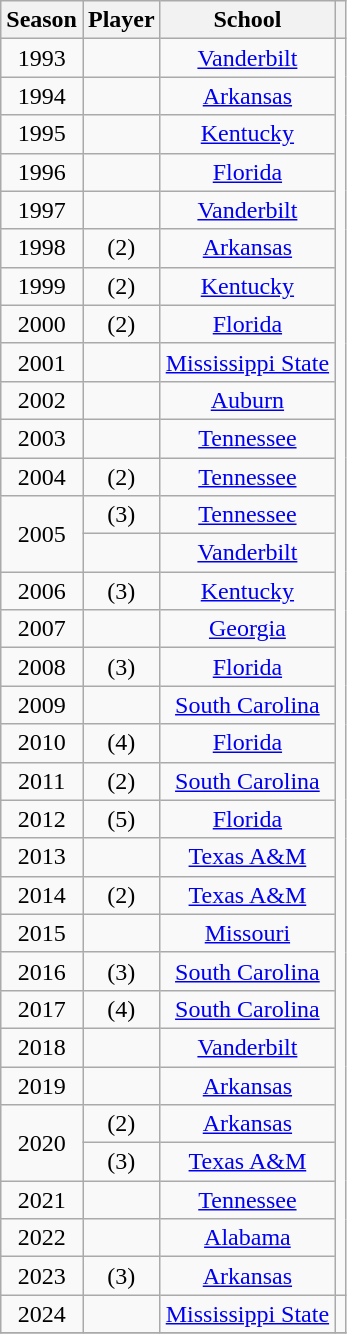<table class="wikitable sortable" style="text-align: center;">
<tr>
<th>Season</th>
<th>Player</th>
<th>School</th>
<th class="unsortable"></th>
</tr>
<tr>
<td>1993</td>
<td></td>
<td><a href='#'>Vanderbilt</a></td>
<td rowspan=33></td>
</tr>
<tr>
<td>1994</td>
<td></td>
<td><a href='#'>Arkansas</a></td>
</tr>
<tr>
<td>1995</td>
<td></td>
<td><a href='#'>Kentucky</a></td>
</tr>
<tr>
<td>1996</td>
<td></td>
<td><a href='#'>Florida</a></td>
</tr>
<tr>
<td>1997</td>
<td></td>
<td><a href='#'>Vanderbilt</a></td>
</tr>
<tr>
<td>1998</td>
<td> (2)</td>
<td><a href='#'>Arkansas</a></td>
</tr>
<tr>
<td>1999</td>
<td> (2)</td>
<td><a href='#'>Kentucky</a></td>
</tr>
<tr>
<td>2000</td>
<td> (2)</td>
<td><a href='#'>Florida</a></td>
</tr>
<tr>
<td>2001</td>
<td></td>
<td><a href='#'>Mississippi State</a></td>
</tr>
<tr>
<td>2002</td>
<td></td>
<td><a href='#'>Auburn</a></td>
</tr>
<tr>
<td>2003</td>
<td></td>
<td><a href='#'>Tennessee</a></td>
</tr>
<tr>
<td>2004</td>
<td> (2)</td>
<td><a href='#'>Tennessee</a></td>
</tr>
<tr>
<td rowspan=2>2005</td>
<td> (3)</td>
<td><a href='#'>Tennessee</a></td>
</tr>
<tr>
<td></td>
<td><a href='#'>Vanderbilt</a></td>
</tr>
<tr>
<td>2006</td>
<td> (3)</td>
<td><a href='#'>Kentucky</a></td>
</tr>
<tr>
<td>2007</td>
<td></td>
<td><a href='#'>Georgia</a></td>
</tr>
<tr>
<td>2008</td>
<td> (3)</td>
<td><a href='#'>Florida</a></td>
</tr>
<tr>
<td>2009</td>
<td></td>
<td><a href='#'>South Carolina</a></td>
</tr>
<tr>
<td>2010</td>
<td> (4)</td>
<td><a href='#'>Florida</a></td>
</tr>
<tr>
<td>2011</td>
<td> (2)</td>
<td><a href='#'>South Carolina</a></td>
</tr>
<tr>
<td>2012</td>
<td> (5)</td>
<td><a href='#'>Florida</a></td>
</tr>
<tr>
<td>2013</td>
<td></td>
<td><a href='#'>Texas A&M</a></td>
</tr>
<tr>
<td>2014</td>
<td> (2)</td>
<td><a href='#'>Texas A&M</a></td>
</tr>
<tr>
<td>2015</td>
<td></td>
<td><a href='#'>Missouri</a></td>
</tr>
<tr>
<td>2016</td>
<td> (3)</td>
<td><a href='#'>South Carolina</a></td>
</tr>
<tr>
<td>2017</td>
<td> (4)</td>
<td><a href='#'>South Carolina</a></td>
</tr>
<tr>
<td>2018</td>
<td></td>
<td><a href='#'>Vanderbilt</a></td>
</tr>
<tr>
<td>2019</td>
<td></td>
<td><a href='#'>Arkansas</a></td>
</tr>
<tr>
<td rowspan=2>2020</td>
<td> (2)</td>
<td><a href='#'>Arkansas</a></td>
</tr>
<tr>
<td> (3)</td>
<td><a href='#'>Texas A&M</a></td>
</tr>
<tr>
<td>2021</td>
<td></td>
<td><a href='#'>Tennessee</a></td>
</tr>
<tr>
<td>2022</td>
<td></td>
<td><a href='#'>Alabama</a></td>
</tr>
<tr>
<td>2023</td>
<td> (3)</td>
<td><a href='#'>Arkansas</a></td>
</tr>
<tr>
<td>2024</td>
<td></td>
<td><a href='#'>Mississippi State</a></td>
<td></td>
</tr>
<tr>
</tr>
</table>
